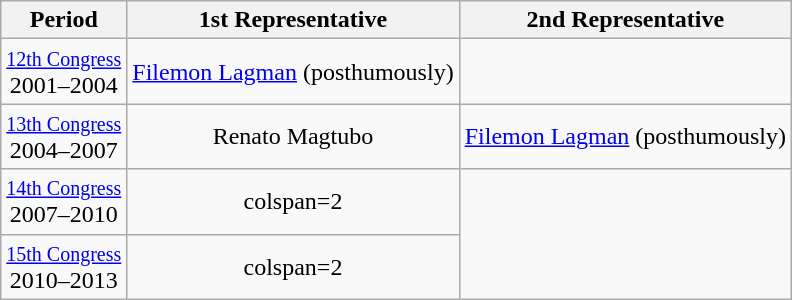<table class="wikitable"; style="text-align:center">
<tr>
<th>Period</th>
<th>1st Representative</th>
<th>2nd Representative</th>
</tr>
<tr>
<td><small><a href='#'>12th Congress</a></small><br>2001–2004</td>
<td><a href='#'>Filemon Lagman</a> (posthumously)</td>
<td></td>
</tr>
<tr>
<td><small><a href='#'>13th Congress</a></small><br>2004–2007</td>
<td>Renato Magtubo</td>
<td><a href='#'>Filemon Lagman</a> (posthumously)</td>
</tr>
<tr>
<td><small><a href='#'>14th Congress</a></small><br>2007–2010</td>
<td>colspan=2</td>
</tr>
<tr>
<td><small><a href='#'>15th Congress</a></small><br>2010–2013</td>
<td>colspan=2</td>
</tr>
</table>
